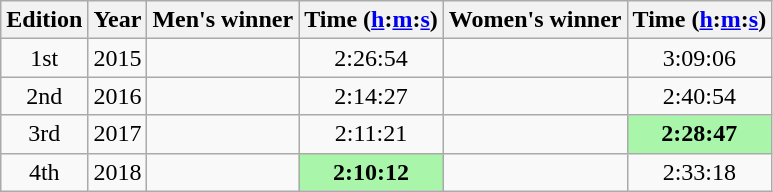<table class="wikitable sortable" style="text-align:center">
<tr>
<th class=unsortable>Edition</th>
<th>Year</th>
<th class=unsortable>Men's winner</th>
<th>Time (<a href='#'>h</a>:<a href='#'>m</a>:<a href='#'>s</a>)</th>
<th class=unsortable>Women's winner</th>
<th>Time (<a href='#'>h</a>:<a href='#'>m</a>:<a href='#'>s</a>)</th>
</tr>
<tr>
<td>1st</td>
<td>2015</td>
<td align=left></td>
<td>2:26:54</td>
<td align=left></td>
<td>3:09:06</td>
</tr>
<tr>
<td>2nd</td>
<td>2016</td>
<td align=left></td>
<td>2:14:27</td>
<td align=left></td>
<td>2:40:54</td>
</tr>
<tr>
<td>3rd</td>
<td>2017</td>
<td align=left></td>
<td>2:11:21</td>
<td align=left></td>
<td bgcolor=#A9F5A9><strong>2:28:47</strong></td>
</tr>
<tr>
<td>4th</td>
<td>2018</td>
<td align=left></td>
<td bgcolor=#A9F5A9><strong>2:10:12</strong></td>
<td align=left></td>
<td>2:33:18</td>
</tr>
</table>
